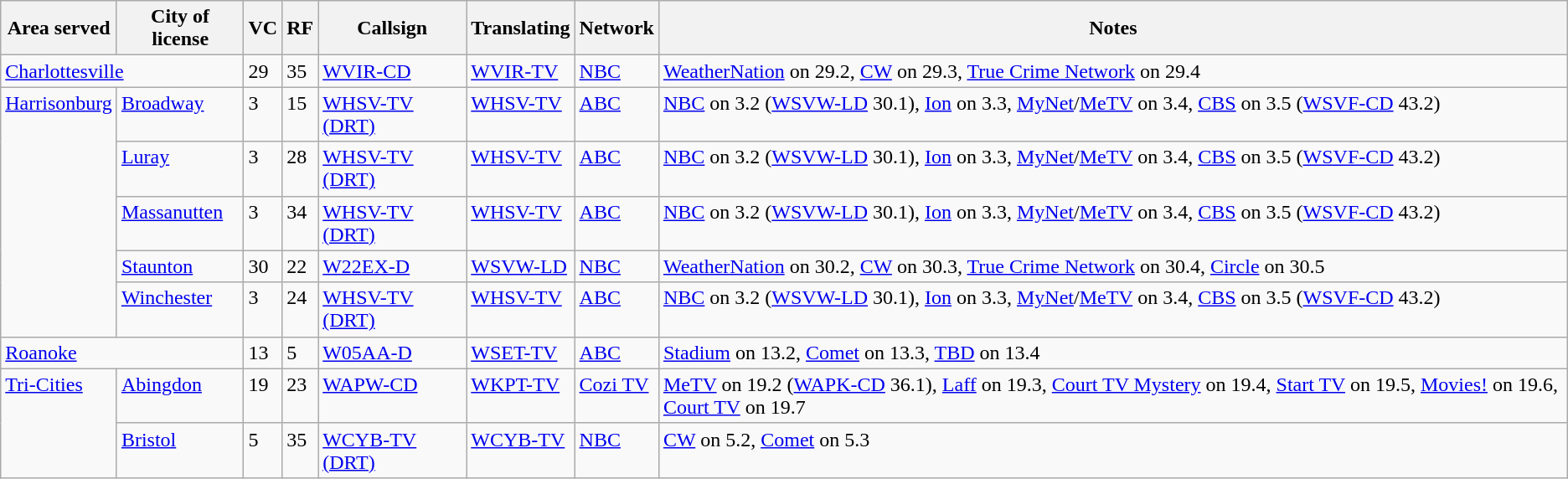<table class="sortable wikitable" style="margin: 1em 1em 1em 0; background: #f9f9f9;">
<tr>
<th>Area served</th>
<th>City of license</th>
<th>VC</th>
<th>RF</th>
<th>Callsign</th>
<th>Translating</th>
<th>Network</th>
<th class="unsortable">Notes</th>
</tr>
<tr style="vertical-align: top; text-align: left;">
<td colspan="2" rowspan="1"><a href='#'>Charlottesville</a></td>
<td>29</td>
<td>35</td>
<td><a href='#'>WVIR-CD</a></td>
<td><a href='#'>WVIR-TV</a></td>
<td><a href='#'>NBC</a></td>
<td><a href='#'>WeatherNation</a> on 29.2, <a href='#'>CW</a> on 29.3, <a href='#'>True Crime Network</a> on 29.4</td>
</tr>
<tr style="vertical-align: top; text-align: left;">
<td rowspan="5"><a href='#'>Harrisonburg</a></td>
<td><a href='#'>Broadway</a></td>
<td>3</td>
<td>15</td>
<td><a href='#'>WHSV-TV (DRT)</a></td>
<td><a href='#'>WHSV-TV</a></td>
<td><a href='#'>ABC</a></td>
<td><a href='#'>NBC</a> on 3.2 (<a href='#'>WSVW-LD</a> 30.1), <a href='#'>Ion</a> on 3.3, <a href='#'>MyNet</a>/<a href='#'>MeTV</a> on 3.4, <a href='#'>CBS</a> on 3.5 (<a href='#'>WSVF-CD</a> 43.2)</td>
</tr>
<tr style="vertical-align: top; text-align: left;">
<td><a href='#'>Luray</a></td>
<td>3</td>
<td>28</td>
<td><a href='#'>WHSV-TV (DRT)</a></td>
<td><a href='#'>WHSV-TV</a></td>
<td><a href='#'>ABC</a></td>
<td><a href='#'>NBC</a> on 3.2 (<a href='#'>WSVW-LD</a> 30.1), <a href='#'>Ion</a> on 3.3, <a href='#'>MyNet</a>/<a href='#'>MeTV</a> on 3.4, <a href='#'>CBS</a> on 3.5 (<a href='#'>WSVF-CD</a> 43.2)</td>
</tr>
<tr style="vertical-align: top; text-align: left;">
<td><a href='#'>Massanutten</a></td>
<td>3</td>
<td>34</td>
<td><a href='#'>WHSV-TV (DRT)</a></td>
<td><a href='#'>WHSV-TV</a></td>
<td><a href='#'>ABC</a></td>
<td><a href='#'>NBC</a> on 3.2 (<a href='#'>WSVW-LD</a> 30.1), <a href='#'>Ion</a> on 3.3, <a href='#'>MyNet</a>/<a href='#'>MeTV</a> on 3.4, <a href='#'>CBS</a> on 3.5 (<a href='#'>WSVF-CD</a> 43.2)</td>
</tr>
<tr style="vertical-align: top; text-align: left;">
<td><a href='#'>Staunton</a></td>
<td>30</td>
<td>22</td>
<td><a href='#'>W22EX-D</a></td>
<td><a href='#'>WSVW-LD</a></td>
<td><a href='#'>NBC</a></td>
<td><a href='#'>WeatherNation</a> on 30.2, <a href='#'>CW</a> on 30.3, <a href='#'>True Crime Network</a> on 30.4, <a href='#'>Circle</a> on 30.5</td>
</tr>
<tr style="vertical-align: top; text-align: left;">
<td><a href='#'>Winchester</a></td>
<td>3</td>
<td>24</td>
<td><a href='#'>WHSV-TV (DRT)</a></td>
<td><a href='#'>WHSV-TV</a></td>
<td><a href='#'>ABC</a></td>
<td><a href='#'>NBC</a> on 3.2 (<a href='#'>WSVW-LD</a> 30.1), <a href='#'>Ion</a> on 3.3, <a href='#'>MyNet</a>/<a href='#'>MeTV</a> on 3.4, <a href='#'>CBS</a> on 3.5 (<a href='#'>WSVF-CD</a> 43.2)</td>
</tr>
<tr style="vertical-align: top; text-align: left;">
<td colspan="2" rowspan="1"><a href='#'>Roanoke</a></td>
<td>13</td>
<td>5</td>
<td><a href='#'>W05AA-D</a></td>
<td><a href='#'>WSET-TV</a></td>
<td><a href='#'>ABC</a></td>
<td><a href='#'>Stadium</a> on 13.2, <a href='#'>Comet</a> on 13.3, <a href='#'>TBD</a> on 13.4</td>
</tr>
<tr style="vertical-align: top; text-align: left;">
<td rowspan="2"><a href='#'>Tri-Cities</a></td>
<td><a href='#'>Abingdon</a></td>
<td>19</td>
<td>23</td>
<td><a href='#'>WAPW-CD</a></td>
<td><a href='#'>WKPT-TV</a></td>
<td><a href='#'>Cozi TV</a></td>
<td><a href='#'>MeTV</a> on 19.2 (<a href='#'>WAPK-CD</a> 36.1), <a href='#'>Laff</a> on 19.3, <a href='#'>Court TV Mystery</a> on 19.4, <a href='#'>Start TV</a> on 19.5, <a href='#'>Movies!</a> on 19.6, <a href='#'>Court TV</a> on 19.7</td>
</tr>
<tr style="vertical-align: top; text-align: left;">
<td><a href='#'>Bristol</a></td>
<td>5</td>
<td>35</td>
<td><a href='#'>WCYB-TV (DRT)</a></td>
<td><a href='#'>WCYB-TV</a></td>
<td><a href='#'>NBC</a></td>
<td><a href='#'>CW</a> on 5.2, <a href='#'>Comet</a> on 5.3</td>
</tr>
</table>
